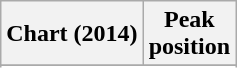<table class="wikitable sortable plainrowheaders" style="text-align:center">
<tr>
<th scope="col">Chart (2014)</th>
<th scope="col">Peak<br>position</th>
</tr>
<tr>
</tr>
<tr>
</tr>
<tr>
</tr>
<tr>
</tr>
<tr>
</tr>
<tr>
</tr>
<tr>
</tr>
</table>
